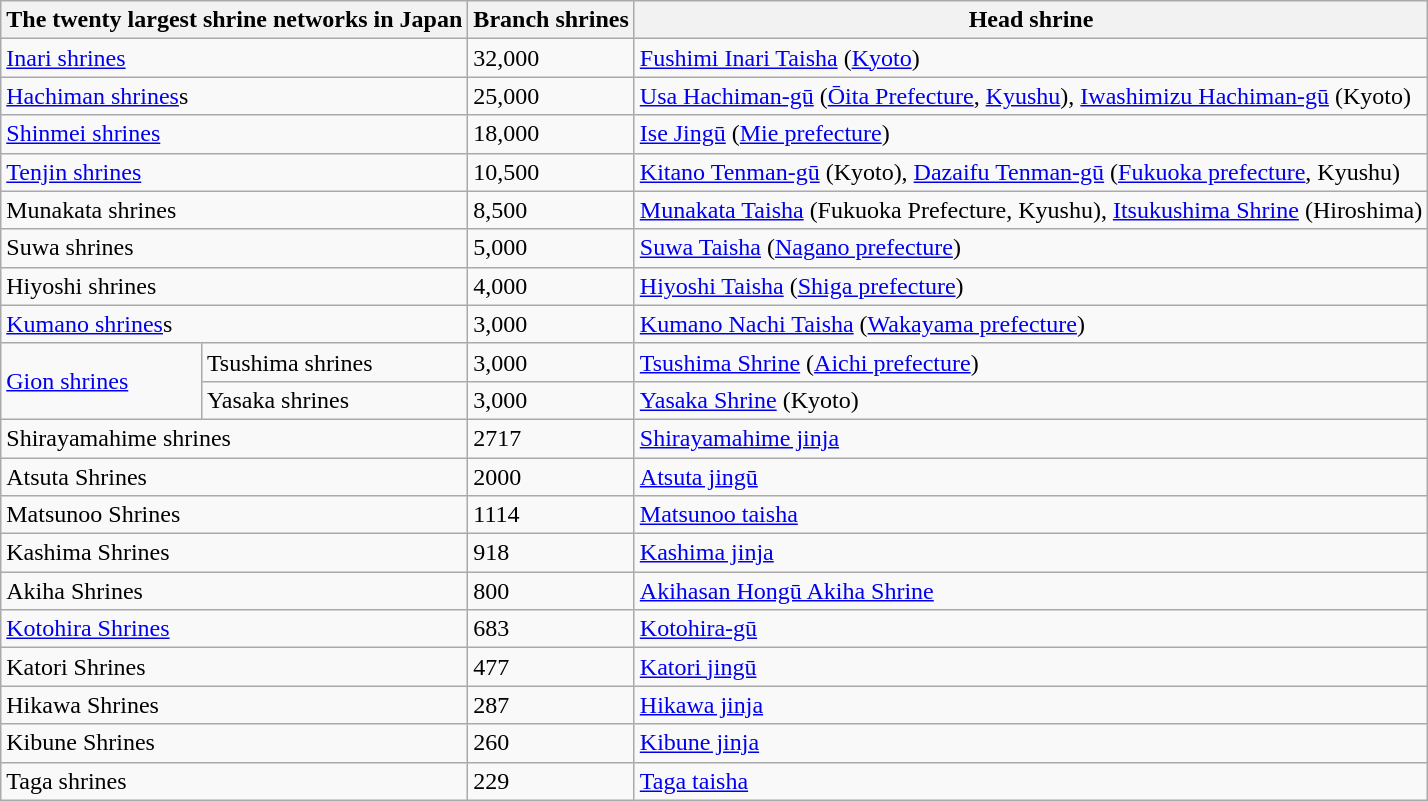<table class="wikitable">
<tr>
<th colspan="2">The twenty largest shrine networks in Japan</th>
<th>Branch shrines</th>
<th>Head shrine</th>
</tr>
<tr>
<td colspan="2"><a href='#'>Inari shrines</a></td>
<td>32,000</td>
<td><a href='#'>Fushimi Inari Taisha</a> (<a href='#'>Kyoto</a>)</td>
</tr>
<tr>
<td colspan="2"><a href='#'>Hachiman shrines</a>s</td>
<td>25,000</td>
<td><a href='#'>Usa Hachiman-gū</a> (<a href='#'>Ōita Prefecture</a>, <a href='#'>Kyushu</a>), <a href='#'>Iwashimizu Hachiman-gū</a> (Kyoto)</td>
</tr>
<tr>
<td colspan="2"><a href='#'>Shinmei shrines</a></td>
<td>18,000</td>
<td><a href='#'>Ise Jingū</a> (<a href='#'>Mie prefecture</a>)</td>
</tr>
<tr>
<td colspan="2"><a href='#'>Tenjin shrines</a></td>
<td>10,500</td>
<td><a href='#'>Kitano Tenman-gū</a> (Kyoto), <a href='#'>Dazaifu Tenman-gū</a> (<a href='#'>Fukuoka prefecture</a>, Kyushu)</td>
</tr>
<tr>
<td colspan="2">Munakata shrines</td>
<td>8,500</td>
<td><a href='#'>Munakata Taisha</a> (Fukuoka Prefecture, Kyushu), <a href='#'>Itsukushima Shrine</a> (Hiroshima)</td>
</tr>
<tr>
<td colspan="2">Suwa shrines</td>
<td>5,000</td>
<td><a href='#'>Suwa Taisha</a> (<a href='#'>Nagano prefecture</a>)</td>
</tr>
<tr>
<td colspan="2">Hiyoshi shrines</td>
<td>4,000</td>
<td><a href='#'>Hiyoshi Taisha</a> (<a href='#'>Shiga prefecture</a>)</td>
</tr>
<tr>
<td colspan="2"><a href='#'>Kumano shrines</a>s</td>
<td>3,000</td>
<td><a href='#'>Kumano Nachi Taisha</a> (<a href='#'>Wakayama prefecture</a>)</td>
</tr>
<tr>
<td rowspan="2"><a href='#'>Gion shrines</a></td>
<td>Tsushima shrines</td>
<td>3,000</td>
<td><a href='#'>Tsushima Shrine</a> (<a href='#'>Aichi prefecture</a>)</td>
</tr>
<tr>
<td>Yasaka shrines</td>
<td>3,000</td>
<td><a href='#'>Yasaka Shrine</a> (Kyoto)</td>
</tr>
<tr>
<td colspan="2">Shirayamahime shrines</td>
<td>2717</td>
<td><a href='#'>Shirayamahime jinja</a></td>
</tr>
<tr>
<td colspan="2">Atsuta Shrines</td>
<td>2000</td>
<td><a href='#'>Atsuta jingū</a></td>
</tr>
<tr>
<td colspan="2">Matsunoo Shrines</td>
<td>1114</td>
<td><a href='#'>Matsunoo taisha</a></td>
</tr>
<tr>
<td colspan="2">Kashima Shrines</td>
<td>918</td>
<td><a href='#'>Kashima jinja</a></td>
</tr>
<tr>
<td colspan="2">Akiha Shrines</td>
<td>800</td>
<td><a href='#'>Akihasan Hongū Akiha Shrine</a></td>
</tr>
<tr>
<td colspan="2"><a href='#'>Kotohira Shrines</a></td>
<td>683</td>
<td><a href='#'>Kotohira-gū</a></td>
</tr>
<tr>
<td colspan="2">Katori Shrines</td>
<td>477</td>
<td><a href='#'>Katori jingū</a></td>
</tr>
<tr>
<td colspan="2">Hikawa Shrines</td>
<td>287</td>
<td><a href='#'>Hikawa jinja</a></td>
</tr>
<tr>
<td colspan="2">Kibune Shrines</td>
<td>260</td>
<td><a href='#'>Kibune jinja</a></td>
</tr>
<tr>
<td colspan="2">Taga shrines</td>
<td>229</td>
<td><a href='#'>Taga taisha</a></td>
</tr>
</table>
